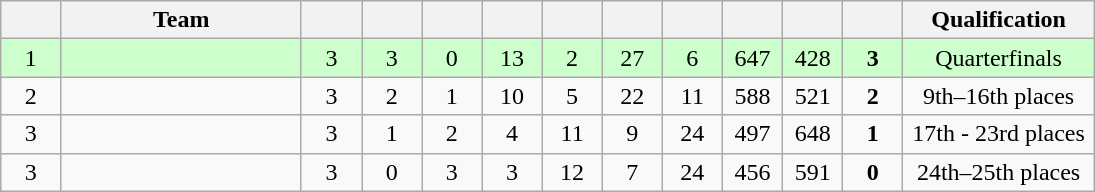<table class="wikitable" style="text-align:center" width="730">
<tr>
<th width="5.5%"></th>
<th width="22%">Team</th>
<th width="5.5%"></th>
<th width="5.5%"></th>
<th width="5.5%"></th>
<th width="5.5%"></th>
<th width="5.5%"></th>
<th width="5.5%"></th>
<th width="5.5%"></th>
<th width="5.5%"></th>
<th width="5.5%"></th>
<th width="5.5%"></th>
<th width="18%">Qualification</th>
</tr>
<tr bgcolor="ccffcc">
<td>1</td>
<td style="text-align:left"></td>
<td>3</td>
<td>3</td>
<td>0</td>
<td>13</td>
<td>2</td>
<td>27</td>
<td>6</td>
<td>647</td>
<td>428</td>
<td><strong>3</strong></td>
<td>Quarterfinals</td>
</tr>
<tr>
<td>2</td>
<td style="text-align:left"></td>
<td>3</td>
<td>2</td>
<td>1</td>
<td>10</td>
<td>5</td>
<td>22</td>
<td>11</td>
<td>588</td>
<td>521</td>
<td><strong>2</strong></td>
<td>9th–16th places</td>
</tr>
<tr>
<td>3</td>
<td style="text-align:left"></td>
<td>3</td>
<td>1</td>
<td>2</td>
<td>4</td>
<td>11</td>
<td>9</td>
<td>24</td>
<td>497</td>
<td>648</td>
<td><strong>1</strong></td>
<td>17th - 23rd places</td>
</tr>
<tr>
<td>3</td>
<td style="text-align:left"></td>
<td>3</td>
<td>0</td>
<td>3</td>
<td>3</td>
<td>12</td>
<td>7</td>
<td>24</td>
<td>456</td>
<td>591</td>
<td><strong>0</strong></td>
<td>24th–25th places</td>
</tr>
</table>
